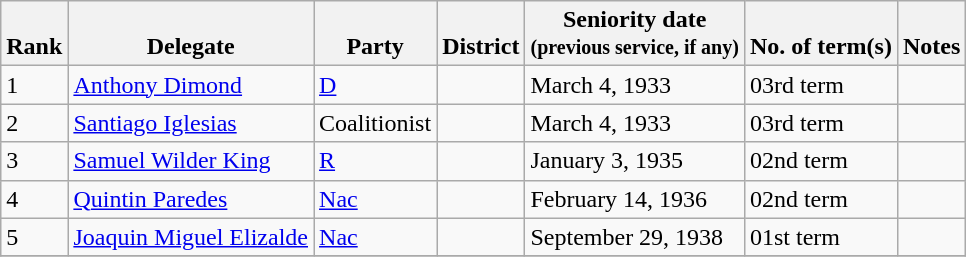<table class="wikitable sortable">
<tr valign=bottom>
<th>Rank</th>
<th>Delegate</th>
<th>Party</th>
<th>District</th>
<th>Seniority date<br><small>(previous service, if any)</small><br></th>
<th>No. of term(s)</th>
<th>Notes</th>
</tr>
<tr>
<td>1</td>
<td><a href='#'>Anthony Dimond</a></td>
<td><a href='#'>D</a></td>
<td></td>
<td>March 4, 1933</td>
<td>03rd term</td>
<td></td>
</tr>
<tr>
<td>2</td>
<td><a href='#'>Santiago Iglesias</a></td>
<td>Coalitionist</td>
<td></td>
<td>March 4, 1933</td>
<td>03rd term</td>
<td></td>
</tr>
<tr>
<td>3</td>
<td><a href='#'>Samuel Wilder King</a></td>
<td><a href='#'>R</a></td>
<td></td>
<td>January 3, 1935</td>
<td>02nd term</td>
<td></td>
</tr>
<tr>
<td>4</td>
<td><a href='#'>Quintin Paredes</a></td>
<td><a href='#'>Nac</a></td>
<td></td>
<td>February 14, 1936</td>
<td>02nd term</td>
<td></td>
</tr>
<tr>
<td>5</td>
<td><a href='#'>Joaquin Miguel Elizalde</a></td>
<td><a href='#'>Nac</a></td>
<td></td>
<td>September 29, 1938</td>
<td>01st term</td>
<td></td>
</tr>
<tr>
</tr>
</table>
